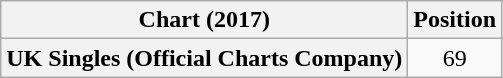<table class="wikitable plainrowheaders" style="text-align:center">
<tr>
<th scope="col">Chart (2017)</th>
<th scope="col">Position</th>
</tr>
<tr>
<th scope="row">UK Singles (Official Charts Company)</th>
<td>69</td>
</tr>
</table>
